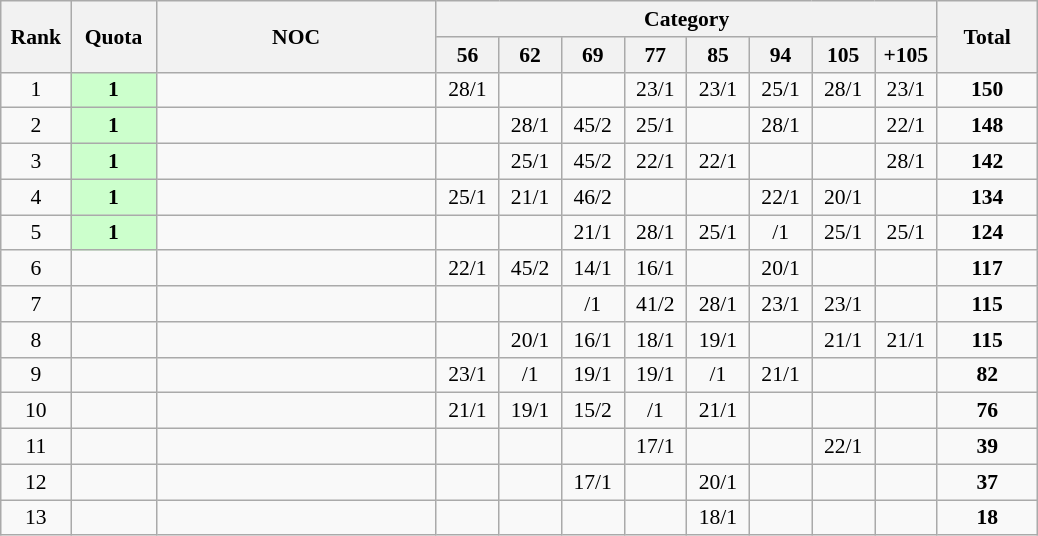<table class="wikitable" style="text-align:center; font-size:90%">
<tr>
<th rowspan=2 width=40>Rank</th>
<th rowspan=2 width=50>Quota</th>
<th rowspan=2 width=180>NOC</th>
<th colspan=8>Category</th>
<th rowspan=2 width=60>Total</th>
</tr>
<tr>
<th width=35>56</th>
<th width=35>62</th>
<th width=35>69</th>
<th width=35>77</th>
<th width=35>85</th>
<th width=35>94</th>
<th width=35>105</th>
<th width=35>+105</th>
</tr>
<tr>
<td>1</td>
<td bgcolor=#ccffcc><strong>1</strong></td>
<td align=left></td>
<td>28/1</td>
<td></td>
<td></td>
<td>23/1</td>
<td>23/1</td>
<td>25/1</td>
<td>28/1</td>
<td>23/1</td>
<td><strong>150</strong></td>
</tr>
<tr>
<td>2</td>
<td bgcolor=#ccffcc><strong>1</strong></td>
<td align=left></td>
<td></td>
<td>28/1</td>
<td>45/2</td>
<td>25/1</td>
<td></td>
<td>28/1</td>
<td></td>
<td>22/1</td>
<td><strong>148</strong></td>
</tr>
<tr>
<td>3</td>
<td bgcolor=#ccffcc><strong>1</strong></td>
<td align=left></td>
<td></td>
<td>25/1</td>
<td>45/2</td>
<td>22/1</td>
<td>22/1</td>
<td></td>
<td></td>
<td>28/1</td>
<td><strong>142</strong></td>
</tr>
<tr>
<td>4</td>
<td bgcolor=#ccffcc><strong>1</strong></td>
<td align=left></td>
<td>25/1</td>
<td>21/1</td>
<td>46/2</td>
<td></td>
<td></td>
<td>22/1</td>
<td>20/1</td>
<td></td>
<td><strong>134</strong></td>
</tr>
<tr>
<td>5</td>
<td bgcolor=#ccffcc><strong>1</strong></td>
<td align=left></td>
<td></td>
<td></td>
<td>21/1</td>
<td>28/1</td>
<td>25/1</td>
<td>/1</td>
<td>25/1</td>
<td>25/1</td>
<td><strong>124</strong></td>
</tr>
<tr>
<td>6</td>
<td></td>
<td align=left></td>
<td>22/1</td>
<td>45/2</td>
<td>14/1</td>
<td>16/1</td>
<td></td>
<td>20/1</td>
<td></td>
<td></td>
<td><strong>117</strong></td>
</tr>
<tr>
<td>7</td>
<td></td>
<td align=left></td>
<td></td>
<td></td>
<td>/1</td>
<td>41/2</td>
<td>28/1</td>
<td>23/1</td>
<td>23/1</td>
<td></td>
<td><strong>115</strong></td>
</tr>
<tr>
<td>8</td>
<td></td>
<td align=left></td>
<td></td>
<td>20/1</td>
<td>16/1</td>
<td>18/1</td>
<td>19/1</td>
<td></td>
<td>21/1</td>
<td>21/1</td>
<td><strong>115</strong></td>
</tr>
<tr>
<td>9</td>
<td></td>
<td align=left></td>
<td>23/1</td>
<td>/1</td>
<td>19/1</td>
<td>19/1</td>
<td>/1</td>
<td>21/1</td>
<td></td>
<td></td>
<td><strong>82</strong></td>
</tr>
<tr>
<td>10</td>
<td></td>
<td align=left></td>
<td>21/1</td>
<td>19/1</td>
<td>15/2</td>
<td>/1</td>
<td>21/1</td>
<td></td>
<td></td>
<td></td>
<td><strong>76</strong></td>
</tr>
<tr>
<td>11</td>
<td></td>
<td align=left></td>
<td></td>
<td></td>
<td></td>
<td>17/1</td>
<td></td>
<td></td>
<td>22/1</td>
<td></td>
<td><strong>39</strong></td>
</tr>
<tr>
<td>12</td>
<td></td>
<td align=left></td>
<td></td>
<td></td>
<td>17/1</td>
<td></td>
<td>20/1</td>
<td></td>
<td></td>
<td></td>
<td><strong>37</strong></td>
</tr>
<tr>
<td>13</td>
<td></td>
<td align=left></td>
<td></td>
<td></td>
<td></td>
<td></td>
<td>18/1</td>
<td></td>
<td></td>
<td></td>
<td><strong>18</strong></td>
</tr>
</table>
